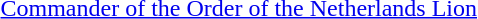<table>
<tr>
<td rowspan=2 style="width:60px; vertical-align:top;"></td>
<td><a href='#'>Commander of the Order of the Netherlands Lion</a></td>
</tr>
<tr>
<td></td>
</tr>
</table>
